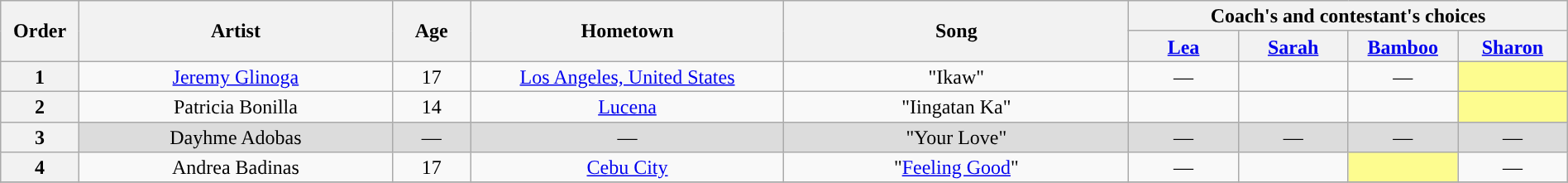<table class="wikitable" style="text-align:center; line-height:17px;width:100%;">
<tr>
<th scope="col" rowspan="2" width="05%">Order</th>
<th scope="col" rowspan="2" width="20%">Artist</th>
<th scope="col" rowspan="2" width="05%">Age</th>
<th scope="col" rowspan="2" width="20%">Hometown</th>
<th scope="col" rowspan="2" width="22%">Song</th>
<th scope="col" colspan="4" width="28%">Coach's and contestant's choices</th>
</tr>
<tr>
<th width="07%"><a href='#'>Lea</a></th>
<th width="07%"><a href='#'>Sarah</a></th>
<th width="07%"><a href='#'>Bamboo</a></th>
<th width="07%"><a href='#'>Sharon</a></th>
</tr>
<tr>
<th>1</th>
<td><a href='#'>Jeremy Glinoga</a></td>
<td>17</td>
<td><a href='#'>Los Angeles, United States</a></td>
<td>"Ikaw"</td>
<td>—</td>
<td><strong></strong></td>
<td>—</td>
<td style="background:#fdfc8f;"><strong></strong></td>
</tr>
<tr>
<th>2</th>
<td>Patricia Bonilla</td>
<td>14</td>
<td><a href='#'>Lucena</a></td>
<td>"Iingatan Ka"</td>
<td><strong></strong></td>
<td><strong></strong></td>
<td><strong></strong></td>
<td style="background:#fdfc8f;"><strong></strong></td>
</tr>
<tr>
<th>3</th>
<td style="background:#DCDCDC;">Dayhme Adobas</td>
<td style="background:#DCDCDC;">—</td>
<td style="background:#DCDCDC;">—</td>
<td style="background:#DCDCDC;">"Your Love"</td>
<td style="background:#DCDCDC;">—</td>
<td style="background:#DCDCDC;">—</td>
<td style="background:#DCDCDC;">—</td>
<td style="background:#DCDCDC;">—</td>
</tr>
<tr>
<th>4</th>
<td>Andrea Badinas</td>
<td>17</td>
<td><a href='#'>Cebu City</a></td>
<td>"<a href='#'>Feeling Good</a>"</td>
<td>—</td>
<td><strong></strong></td>
<td style="background:#fdfc8f;"><strong></strong></td>
<td>—</td>
</tr>
<tr>
</tr>
</table>
